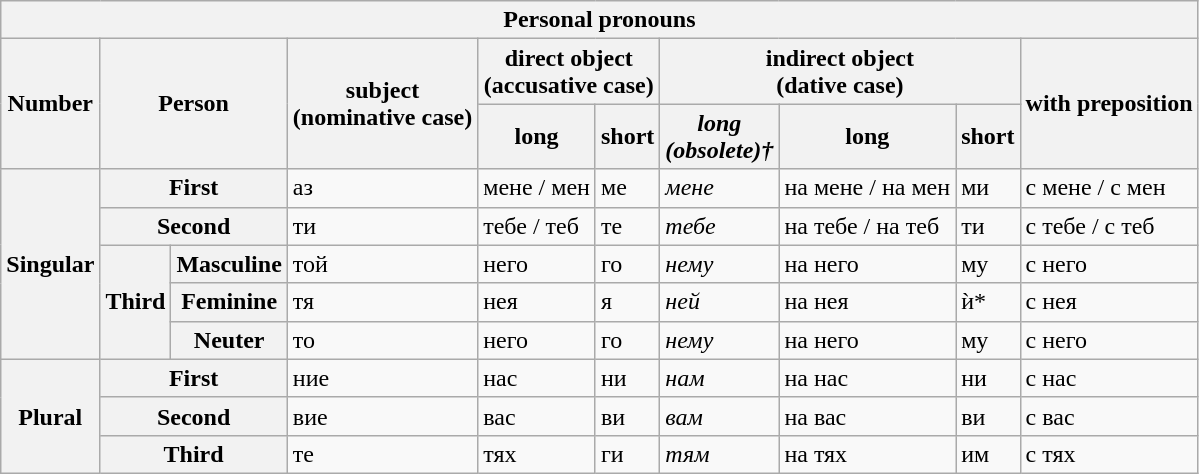<table class="wikitable" align="center">
<tr>
<th colspan="10">Personal pronouns</th>
</tr>
<tr>
<th rowspan="2">Number</th>
<th colspan="2" rowspan="2">Person</th>
<th rowspan="2">subject<br>(nominative case)</th>
<th colspan="2">direct object<br>(accusative case)</th>
<th colspan="3">indirect object<br>(dative case)</th>
<th rowspan="2">with preposition</th>
</tr>
<tr>
<th>long</th>
<th>short</th>
<th><em>long</em><br><em>(obsolete)†</em></th>
<th><strong>long</strong></th>
<th>short</th>
</tr>
<tr>
<th rowspan="5">Singular</th>
<th colspan="2">First</th>
<td>аз</td>
<td>мене / мен</td>
<td>ме</td>
<td><em>мене</em></td>
<td>на мене / на мен</td>
<td>ми</td>
<td>с мене / с мен</td>
</tr>
<tr>
<th colspan="2">Second</th>
<td>ти</td>
<td>тебе / теб</td>
<td>те</td>
<td><em>тебе</em></td>
<td>на тебе / на теб</td>
<td>ти</td>
<td>с тебе / с теб</td>
</tr>
<tr>
<th rowspan="3">Third</th>
<th>Masculine</th>
<td>той</td>
<td>него</td>
<td>го</td>
<td><em>нему</em></td>
<td>на него</td>
<td>му</td>
<td>с него</td>
</tr>
<tr>
<th>Feminine</th>
<td>тя</td>
<td>нея</td>
<td>я</td>
<td><em>ней</em></td>
<td>на нея</td>
<td>ѝ*</td>
<td>с нея</td>
</tr>
<tr>
<th>Neuter</th>
<td>то</td>
<td>него</td>
<td>го</td>
<td><em>нему</em></td>
<td>на него</td>
<td>му</td>
<td>с него</td>
</tr>
<tr>
<th rowspan="3">Plural</th>
<th colspan="2">First</th>
<td>ние</td>
<td>нас</td>
<td>ни</td>
<td><em>нам</em></td>
<td>на нас</td>
<td>ни</td>
<td>с нас</td>
</tr>
<tr>
<th colspan="2">Second</th>
<td>вие</td>
<td>вас</td>
<td>ви</td>
<td><em>вам</em></td>
<td>на вас</td>
<td>ви</td>
<td>с вас</td>
</tr>
<tr>
<th colspan="2">Third</th>
<td>те</td>
<td>тях</td>
<td>ги</td>
<td><em>тям</em></td>
<td>на тях</td>
<td>им</td>
<td>с тях</td>
</tr>
</table>
